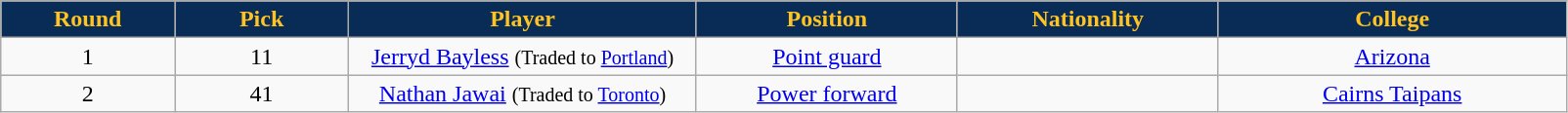<table class="wikitable sortable sortable">
<tr>
<th style="background:#092c57; color:#ffc322" width="10%">Round</th>
<th style="background:#092c57; color:#ffc322" width="10%">Pick</th>
<th style="background:#092c57; color:#ffc322" width="20%">Player</th>
<th style="background:#092c57; color:#ffc322" width="15%">Position</th>
<th style="background:#092c57; color:#ffc322" width="15%">Nationality</th>
<th style="background:#092c57; color:#ffc322" width="20%">College</th>
</tr>
<tr style="text-align: center">
<td>1</td>
<td>11</td>
<td><a href='#'>Jerryd Bayless</a> <small>(Traded to <a href='#'>Portland</a>)</small></td>
<td><a href='#'>Point guard</a></td>
<td></td>
<td><a href='#'>Arizona</a></td>
</tr>
<tr style="text-align: center">
<td>2</td>
<td>41</td>
<td><a href='#'>Nathan Jawai</a> <small>(Traded to <a href='#'>Toronto</a>)</small></td>
<td><a href='#'>Power forward</a></td>
<td></td>
<td><a href='#'>Cairns Taipans</a></td>
</tr>
</table>
